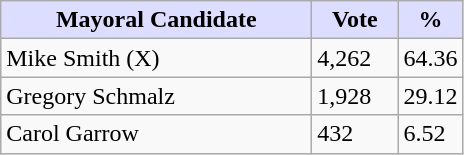<table class="wikitable">
<tr>
<th style="background:#ddf; width:200px;">Mayoral Candidate </th>
<th style="background:#ddf; width:50px;">Vote</th>
<th style="background:#ddf; width:30px;">%</th>
</tr>
<tr>
<td>Mike Smith (X)</td>
<td>4,262</td>
<td>64.36</td>
</tr>
<tr>
<td>Gregory Schmalz</td>
<td>1,928</td>
<td>29.12</td>
</tr>
<tr>
<td>Carol Garrow</td>
<td>432</td>
<td>6.52</td>
</tr>
</table>
